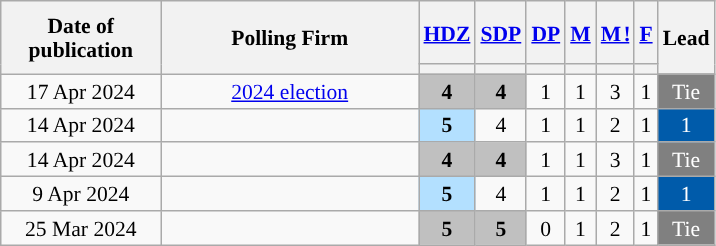<table class="wikitable sortable" style="text-align:center; font-size:90%; line-height:16px;">
<tr style="height:42px;">
<th style="width:100px;" rowspan="2">Date of publication</th>
<th style="width:165px;" rowspan="2">Polling Firm</th>
<th><a href='#'>HDZ</a></th>
<th><a href='#'>SDP</a></th>
<th><a href='#'>DP</a></th>
<th><a href='#'>M</a></th>
<th style="letter-spacing:-1px;"><a href='#'>M !</a></th>
<th><a href='#'>F</a></th>
<th class="unsortable" style="width:20px;" rowspan="2">Lead</th>
</tr>
<tr>
<th style="color:inherit;background:"></th>
<th data-sort-type="number" style="color:inherit;background:"></th>
<th style="color:inherit;background:"></th>
<th style="color:inherit;background:"></th>
<th style="color:inherit;background:"></th>
<th style="color:inherit;background:"></th>
</tr>
<tr>
<td>17 Apr 2024</td>
<td><a href='#'>2024 election</a></td>
<td style="background:#C0C0C0"><strong>4</strong></td>
<td style="background:#C0C0C0"><strong>4</strong></td>
<td>1</td>
<td>1</td>
<td>3</td>
<td>1</td>
<td style="background:#808080; color:white;">Tie</td>
</tr>
<tr>
<td>14 Apr 2024</td>
<td></td>
<td style="background:#B3E0FF"><strong>5</strong></td>
<td>4</td>
<td>1</td>
<td>1</td>
<td>2</td>
<td>1</td>
<td style="background:#005BAA; color: white">1</td>
</tr>
<tr>
<td>14 Apr 2024</td>
<td></td>
<td style="background:#C0C0C0"><strong>4</strong></td>
<td style="background:#C0C0C0"><strong>4</strong></td>
<td>1</td>
<td>1</td>
<td>3</td>
<td>1</td>
<td style="background:#808080; color:white;">Tie</td>
</tr>
<tr>
<td>9 Apr 2024</td>
<td></td>
<td style="background:#B3E0FF"><strong>5</strong></td>
<td>4</td>
<td>1</td>
<td>1</td>
<td>2</td>
<td>1</td>
<td style="background:#005BAA; color: white">1</td>
</tr>
<tr>
<td>25 Mar 2024</td>
<td></td>
<td style="background:#C0C0C0"><strong>5</strong></td>
<td style="background:#C0C0C0"><strong>5</strong></td>
<td>0</td>
<td>1</td>
<td>2</td>
<td>1</td>
<td style="background:#808080; color:white;">Tie</td>
</tr>
</table>
